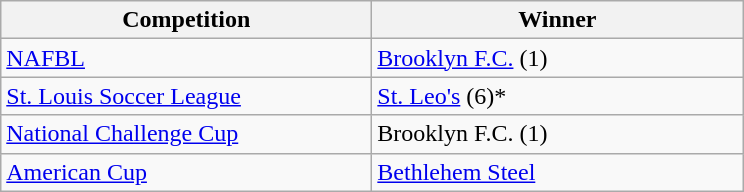<table class="wikitable">
<tr>
<th style="width:15em">Competition</th>
<th style="width:15em">Winner</th>
</tr>
<tr>
<td><a href='#'>NAFBL</a></td>
<td><a href='#'>Brooklyn F.C.</a> (1)</td>
</tr>
<tr>
<td><a href='#'>St. Louis Soccer League</a></td>
<td><a href='#'>St. Leo's</a> (6)*</td>
</tr>
<tr>
<td><a href='#'>National Challenge Cup</a></td>
<td>Brooklyn F.C. (1)</td>
</tr>
<tr>
<td><a href='#'>American Cup</a></td>
<td><a href='#'>Bethlehem Steel</a></td>
</tr>
</table>
